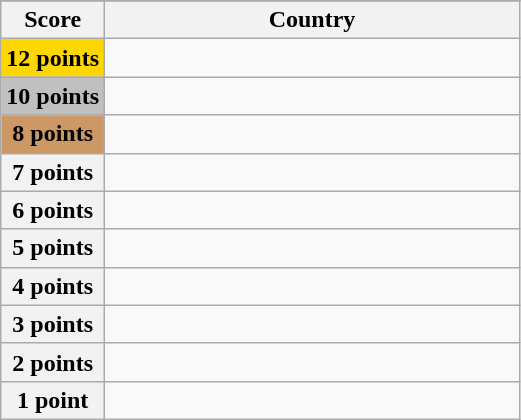<table class="wikitable">
<tr>
</tr>
<tr>
<th scope="col" width="20%">Score</th>
<th scope="col">Country</th>
</tr>
<tr>
<th scope="row" style="background:gold">12 points</th>
<td></td>
</tr>
<tr>
<th scope="row" style="background:silver">10 points</th>
<td></td>
</tr>
<tr>
<th scope="row" style="background:#CC9966">8 points</th>
<td></td>
</tr>
<tr>
<th scope="row">7 points</th>
<td></td>
</tr>
<tr>
<th scope="row">6 points</th>
<td></td>
</tr>
<tr>
<th scope="row">5 points</th>
<td></td>
</tr>
<tr>
<th scope="row">4 points</th>
<td></td>
</tr>
<tr>
<th scope="row">3 points</th>
<td></td>
</tr>
<tr>
<th scope="row">2 points</th>
<td></td>
</tr>
<tr>
<th scope="row">1 point</th>
<td></td>
</tr>
</table>
